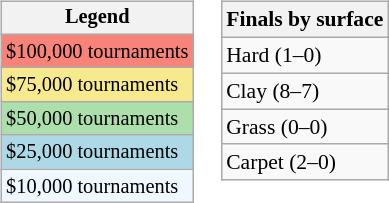<table>
<tr valign=top>
<td><br><table class=wikitable style="font-size:85%">
<tr>
<th>Legend</th>
</tr>
<tr style="background:#f88379;">
<td>$100,000 tournaments</td>
</tr>
<tr style="background:#f7e98e;">
<td>$75,000 tournaments</td>
</tr>
<tr style="background:#addfad;">
<td>$50,000 tournaments</td>
</tr>
<tr style="background:lightblue;">
<td>$25,000 tournaments</td>
</tr>
<tr style="background:#f0f8ff;">
<td>$10,000 tournaments</td>
</tr>
</table>
</td>
<td><br><table class=wikitable style="font-size:90%">
<tr>
<th>Finals by surface</th>
</tr>
<tr>
<td>Hard (1–0)</td>
</tr>
<tr>
<td>Clay (8–7)</td>
</tr>
<tr>
<td>Grass (0–0)</td>
</tr>
<tr>
<td>Carpet (2–0)</td>
</tr>
</table>
</td>
</tr>
</table>
